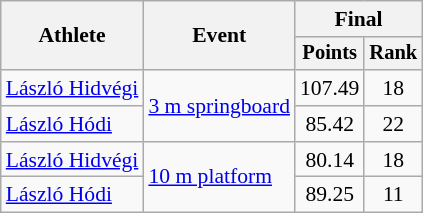<table class="wikitable" style="font-size:90%;">
<tr>
<th rowspan=2>Athlete</th>
<th rowspan=2>Event</th>
<th colspan=2>Final</th>
</tr>
<tr style="font-size:95%">
<th>Points</th>
<th>Rank</th>
</tr>
<tr align=center>
<td align=left><a href='#'>László Hidvégi</a></td>
<td align=left rowspan=2><a href='#'>3 m springboard</a></td>
<td>107.49</td>
<td>18</td>
</tr>
<tr align=center>
<td align=left><a href='#'>László Hódi</a></td>
<td>85.42</td>
<td>22</td>
</tr>
<tr align=center>
<td align=left><a href='#'>László Hidvégi</a></td>
<td align=left rowspan=2><a href='#'>10 m platform</a></td>
<td>80.14</td>
<td>18</td>
</tr>
<tr align=center>
<td align=left><a href='#'>László Hódi</a></td>
<td>89.25</td>
<td>11</td>
</tr>
</table>
